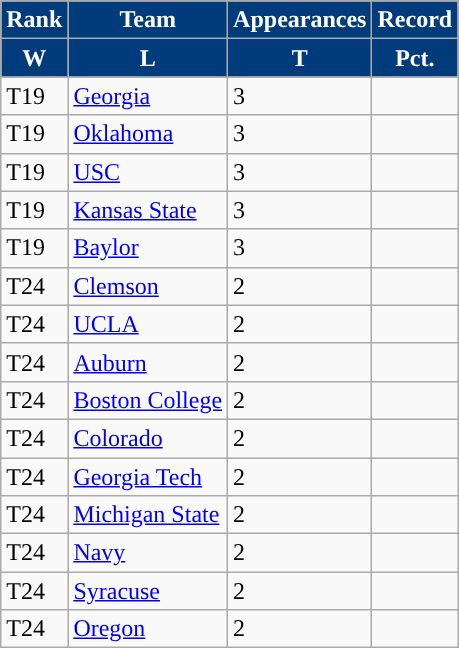<table class = "wikitable sortable">
<tr>
<th style="background:#003B7B; color:#FFFFFF; ">Rank</th>
<th style="background:#003B7B; color:#FFFFFF; ">Team</th>
<th style="background:#003B7B; color:#FFFFFF; ">Appearances</th>
<th style="background:#003B7B; color:#FFFFFF; ">Record</th>
</tr>
<tr>
<th style="background:#003B7B; color:#FFFFFF; ">W</th>
<th style="background:#003B7B; color:#FFFFFF; ">L</th>
<th style="background:#003B7B; color:#FFFFFF; ">T</th>
<th style="background:#003B7B; color:#FFFFFF; ">Pct.</th>
</tr>
<tr>
<td>T19</td>
<td><a href='#'>Georgia</a></td>
<td>3</td>
<td></td>
</tr>
<tr>
<td>T19</td>
<td><a href='#'>Oklahoma</a></td>
<td>3</td>
<td></td>
</tr>
<tr>
<td>T19</td>
<td><a href='#'>USC</a></td>
<td>3</td>
<td></td>
</tr>
<tr>
<td>T19</td>
<td><a href='#'>Kansas State</a></td>
<td>3</td>
<td></td>
</tr>
<tr>
<td>T19</td>
<td><a href='#'>Baylor</a></td>
<td>3</td>
<td></td>
</tr>
<tr>
<td>T24</td>
<td><a href='#'>Clemson</a></td>
<td>2</td>
<td></td>
</tr>
<tr>
<td>T24</td>
<td><a href='#'>UCLA</a></td>
<td>2</td>
<td></td>
</tr>
<tr>
<td>T24</td>
<td><a href='#'>Auburn</a></td>
<td>2</td>
<td></td>
</tr>
<tr>
<td>T24</td>
<td><a href='#'>Boston College</a></td>
<td>2</td>
<td></td>
</tr>
<tr>
<td>T24</td>
<td><a href='#'>Colorado</a></td>
<td>2</td>
<td></td>
</tr>
<tr>
<td>T24</td>
<td><a href='#'>Georgia Tech</a></td>
<td>2</td>
<td></td>
</tr>
<tr>
<td>T24</td>
<td><a href='#'>Michigan State</a></td>
<td>2</td>
<td></td>
</tr>
<tr>
<td>T24</td>
<td><a href='#'>Navy</a></td>
<td>2</td>
<td></td>
</tr>
<tr>
<td>T24</td>
<td><a href='#'>Syracuse</a></td>
<td>2</td>
<td></td>
</tr>
<tr>
<td>T24</td>
<td><a href='#'>Oregon</a></td>
<td>2</td>
<td></td>
</tr>
</table>
